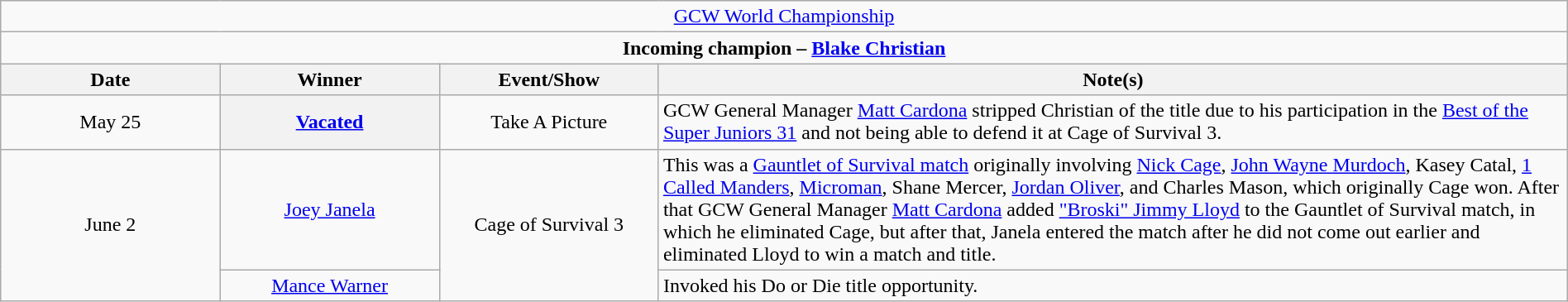<table class="wikitable" style="text-align:center; width:100%;">
<tr>
<td colspan="4" style="text-align: center;"><a href='#'>GCW World Championship</a></td>
</tr>
<tr>
<td colspan="4" style="text-align: center;"><strong>Incoming champion – <a href='#'>Blake Christian</a></strong></td>
</tr>
<tr>
<th width=14%>Date</th>
<th width=14%>Winner</th>
<th width=14%>Event/Show</th>
<th width=58%>Note(s)</th>
</tr>
<tr>
<td>May 25</td>
<th><a href='#'>Vacated</a></th>
<td>Take A Picture</td>
<td align=left>GCW General Manager <a href='#'>Matt Cardona</a> stripped Christian of the title due to his participation in the <a href='#'>Best of the Super Juniors 31</a> and not being able to defend it at Cage of Survival 3.</td>
</tr>
<tr>
<td rowspan=2>June 2</td>
<td><a href='#'>Joey Janela</a></td>
<td rowspan=2>Cage of Survival 3</td>
<td align=left>This was a <a href='#'>Gauntlet of Survival match</a> originally involving <a href='#'>Nick Cage</a>, <a href='#'>John Wayne Murdoch</a>, Kasey Catal, <a href='#'>1 Called Manders</a>, <a href='#'>Microman</a>, Shane Mercer, <a href='#'>Jordan Oliver</a>, and Charles Mason, which originally Cage won. After that GCW General Manager <a href='#'>Matt Cardona</a> added <a href='#'>"Broski" Jimmy Lloyd</a> to the Gauntlet of Survival match, in which he eliminated Cage, but after that, Janela entered the match after he did not come out earlier and eliminated Lloyd to win a match and title.</td>
</tr>
<tr>
<td><a href='#'>Mance Warner</a></td>
<td align=left>Invoked his Do or Die title opportunity.</td>
</tr>
</table>
